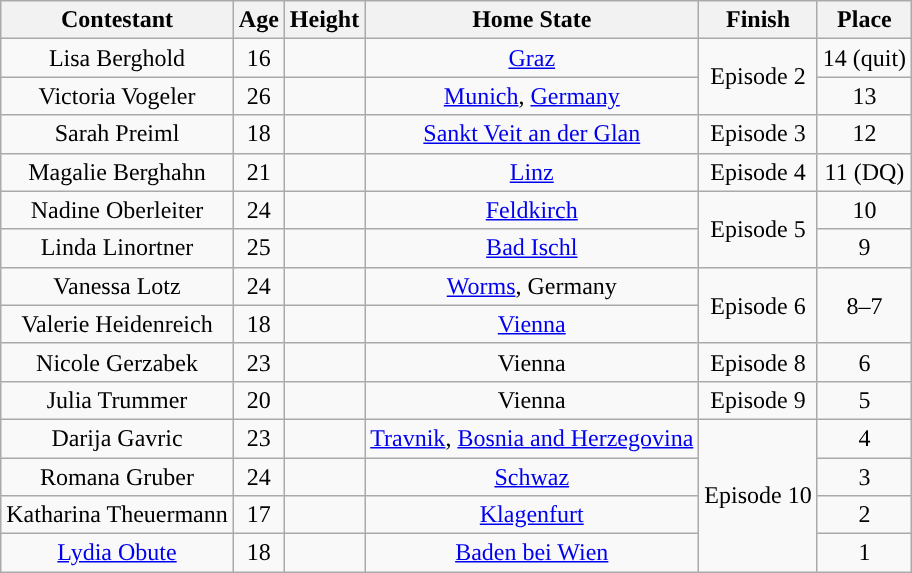<table class="wikitable sortable" style="text-align:center;">
<tr>
<th>Contestant</th>
<th>Age</th>
<th>Height</th>
<th>Home State</th>
<th>Finish</th>
<th>Place</th>
</tr>
<tr>
<td>Lisa Berghold</td>
<td>16</td>
<td></td>
<td><a href='#'>Graz</a></td>
<td rowspan="2">Episode 2</td>
<td>14 (quit)</td>
</tr>
<tr>
<td>Victoria Vogeler</td>
<td>26</td>
<td></td>
<td><a href='#'>Munich</a>, <a href='#'>Germany</a></td>
<td>13</td>
</tr>
<tr>
<td>Sarah Preiml</td>
<td>18</td>
<td></td>
<td><a href='#'>Sankt Veit an der Glan</a></td>
<td>Episode 3</td>
<td>12</td>
</tr>
<tr>
<td>Magalie Berghahn</td>
<td>21</td>
<td></td>
<td><a href='#'>Linz</a></td>
<td>Episode 4</td>
<td>11 (DQ)</td>
</tr>
<tr>
<td>Nadine Oberleiter</td>
<td>24</td>
<td></td>
<td><a href='#'>Feldkirch</a></td>
<td rowspan="2">Episode 5</td>
<td>10</td>
</tr>
<tr>
<td>Linda Linortner</td>
<td>25</td>
<td></td>
<td><a href='#'>Bad Ischl</a></td>
<td>9</td>
</tr>
<tr>
<td>Vanessa Lotz</td>
<td>24</td>
<td></td>
<td><a href='#'>Worms</a>, Germany</td>
<td rowspan="2">Episode 6</td>
<td rowspan="2">8–7</td>
</tr>
<tr>
<td>Valerie Heidenreich</td>
<td>18</td>
<td></td>
<td><a href='#'>Vienna</a></td>
</tr>
<tr>
<td>Nicole Gerzabek</td>
<td>23</td>
<td></td>
<td>Vienna</td>
<td>Episode 8</td>
<td>6</td>
</tr>
<tr>
<td>Julia Trummer</td>
<td>20</td>
<td></td>
<td>Vienna</td>
<td>Episode 9</td>
<td>5</td>
</tr>
<tr>
<td>Darija Gavric</td>
<td>23</td>
<td></td>
<td><a href='#'>Travnik</a>, <a href='#'>Bosnia and Herzegovina</a></td>
<td rowspan="4">Episode 10</td>
<td>4</td>
</tr>
<tr>
<td>Romana Gruber</td>
<td>24</td>
<td></td>
<td><a href='#'>Schwaz</a></td>
<td>3</td>
</tr>
<tr>
<td>Katharina Theuermann</td>
<td>17</td>
<td></td>
<td><a href='#'>Klagenfurt</a></td>
<td>2</td>
</tr>
<tr>
<td><a href='#'>Lydia Obute</a></td>
<td>18</td>
<td></td>
<td><a href='#'>Baden bei Wien</a></td>
<td>1</td>
</tr>
</table>
